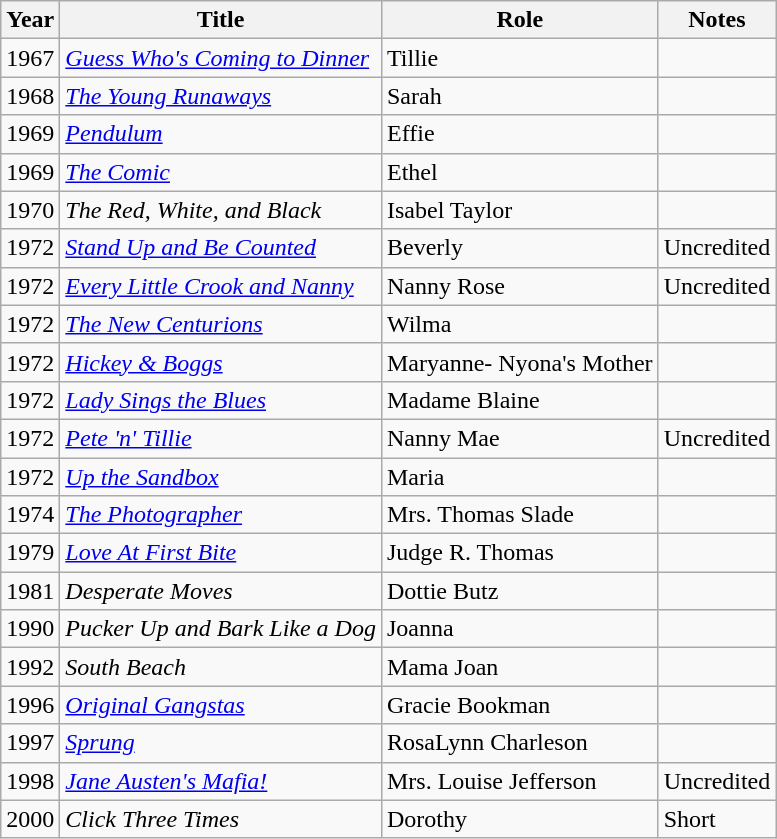<table class="wikitable sortable">
<tr>
<th>Year</th>
<th>Title</th>
<th>Role</th>
<th class="unsortable">Notes</th>
</tr>
<tr>
<td>1967</td>
<td><em><a href='#'>Guess Who's Coming to Dinner</a></em></td>
<td>Tillie</td>
<td></td>
</tr>
<tr>
<td>1968</td>
<td><em><a href='#'>The Young Runaways</a></em></td>
<td>Sarah</td>
<td></td>
</tr>
<tr>
<td>1969</td>
<td><em><a href='#'>Pendulum</a></em></td>
<td>Effie</td>
<td></td>
</tr>
<tr>
<td>1969</td>
<td><em><a href='#'>The Comic</a></em></td>
<td>Ethel</td>
<td></td>
</tr>
<tr>
<td>1970</td>
<td><em>The Red, White, and Black</em></td>
<td>Isabel Taylor</td>
<td></td>
</tr>
<tr>
<td>1972</td>
<td><em><a href='#'>Stand Up and Be Counted</a></em></td>
<td>Beverly</td>
<td>Uncredited</td>
</tr>
<tr>
<td>1972</td>
<td><em><a href='#'>Every Little Crook and Nanny</a></em></td>
<td>Nanny Rose</td>
<td>Uncredited</td>
</tr>
<tr>
<td>1972</td>
<td><em><a href='#'>The New Centurions</a></em></td>
<td>Wilma</td>
<td></td>
</tr>
<tr>
<td>1972</td>
<td><em><a href='#'>Hickey & Boggs</a></em></td>
<td>Maryanne- Nyona's Mother</td>
<td></td>
</tr>
<tr>
<td>1972</td>
<td><em><a href='#'>Lady Sings the Blues</a></em></td>
<td>Madame Blaine</td>
<td></td>
</tr>
<tr>
<td>1972</td>
<td><em><a href='#'>Pete 'n' Tillie</a></em></td>
<td>Nanny Mae</td>
<td>Uncredited</td>
</tr>
<tr>
<td>1972</td>
<td><em><a href='#'>Up the Sandbox</a></em></td>
<td>Maria</td>
<td></td>
</tr>
<tr>
<td>1974</td>
<td><em><a href='#'>The Photographer</a></em></td>
<td>Mrs. Thomas Slade</td>
<td></td>
</tr>
<tr>
<td>1979</td>
<td><em><a href='#'>Love At First Bite</a></em></td>
<td>Judge R. Thomas</td>
<td></td>
</tr>
<tr>
<td>1981</td>
<td><em>Desperate Moves</em></td>
<td>Dottie Butz</td>
<td></td>
</tr>
<tr>
<td>1990</td>
<td><em>Pucker Up and Bark Like a Dog</em></td>
<td>Joanna</td>
<td></td>
</tr>
<tr>
<td>1992</td>
<td><em>South Beach</em></td>
<td>Mama Joan</td>
<td></td>
</tr>
<tr>
<td>1996</td>
<td><em><a href='#'>Original Gangstas</a></em></td>
<td>Gracie Bookman</td>
<td></td>
</tr>
<tr>
<td>1997</td>
<td><em><a href='#'>Sprung</a></em></td>
<td>RosaLynn Charleson</td>
<td></td>
</tr>
<tr>
<td>1998</td>
<td><em><a href='#'>Jane Austen's Mafia!</a></em></td>
<td>Mrs. Louise Jefferson</td>
<td>Uncredited</td>
</tr>
<tr>
<td>2000</td>
<td><em>Click Three Times</em></td>
<td>Dorothy</td>
<td>Short</td>
</tr>
</table>
